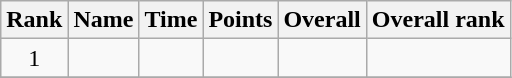<table class="wikitable sortable" style="text-align:center">
<tr>
<th>Rank</th>
<th>Name</th>
<th>Time</th>
<th>Points</th>
<th>Overall</th>
<th>Overall rank</th>
</tr>
<tr>
<td>1</td>
<td align=left></td>
<td></td>
<td></td>
<td></td>
<td></td>
</tr>
<tr>
</tr>
</table>
